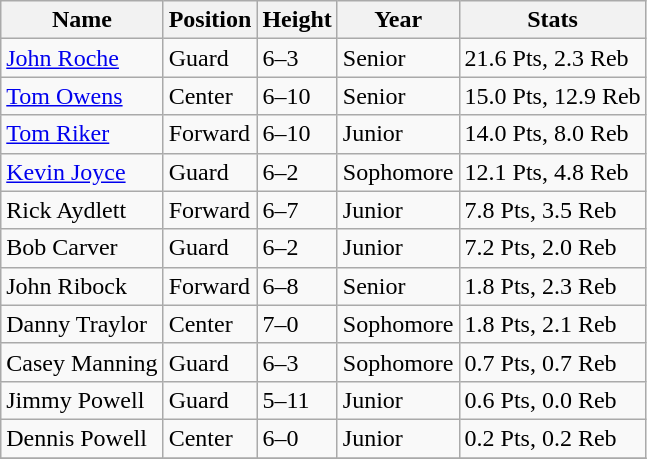<table class="wikitable" style="text-align: left;">
<tr>
<th>Name</th>
<th>Position</th>
<th>Height</th>
<th>Year</th>
<th>Stats</th>
</tr>
<tr>
<td><a href='#'>John Roche</a></td>
<td>Guard</td>
<td>6–3</td>
<td>Senior</td>
<td>21.6 Pts, 2.3 Reb</td>
</tr>
<tr>
<td><a href='#'>Tom Owens</a></td>
<td>Center</td>
<td>6–10</td>
<td>Senior</td>
<td>15.0 Pts, 12.9 Reb</td>
</tr>
<tr>
<td><a href='#'>Tom Riker</a></td>
<td>Forward</td>
<td>6–10</td>
<td>Junior</td>
<td>14.0 Pts, 8.0 Reb</td>
</tr>
<tr>
<td><a href='#'>Kevin Joyce</a></td>
<td>Guard</td>
<td>6–2</td>
<td>Sophomore</td>
<td>12.1 Pts, 4.8 Reb</td>
</tr>
<tr>
<td>Rick Aydlett</td>
<td>Forward</td>
<td>6–7</td>
<td>Junior</td>
<td>7.8 Pts, 3.5 Reb</td>
</tr>
<tr>
<td>Bob Carver</td>
<td>Guard</td>
<td>6–2</td>
<td>Junior</td>
<td>7.2 Pts, 2.0 Reb</td>
</tr>
<tr>
<td>John Ribock</td>
<td>Forward</td>
<td>6–8</td>
<td>Senior</td>
<td>1.8 Pts, 2.3 Reb</td>
</tr>
<tr>
<td>Danny Traylor</td>
<td>Center</td>
<td>7–0</td>
<td>Sophomore</td>
<td>1.8 Pts, 2.1 Reb</td>
</tr>
<tr>
<td>Casey Manning</td>
<td>Guard</td>
<td>6–3</td>
<td>Sophomore</td>
<td>0.7 Pts, 0.7 Reb</td>
</tr>
<tr>
<td>Jimmy Powell</td>
<td>Guard</td>
<td>5–11</td>
<td>Junior</td>
<td>0.6 Pts, 0.0 Reb</td>
</tr>
<tr>
<td>Dennis Powell</td>
<td>Center</td>
<td>6–0</td>
<td>Junior</td>
<td>0.2 Pts, 0.2 Reb</td>
</tr>
<tr>
</tr>
</table>
